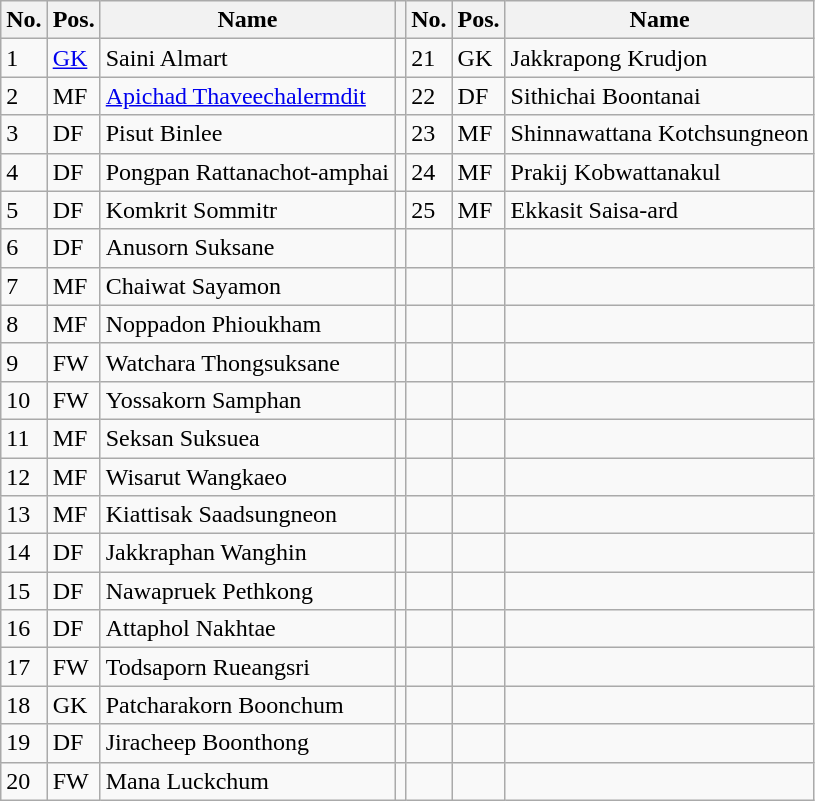<table class="wikitable">
<tr>
<th>No.</th>
<th>Pos.</th>
<th>Name</th>
<th></th>
<th>No.</th>
<th>Pos.</th>
<th>Name</th>
</tr>
<tr>
<td>1</td>
<td><a href='#'>GK</a></td>
<td> Saini Almart</td>
<td></td>
<td>21</td>
<td>GK</td>
<td> Jakkrapong Krudjon</td>
</tr>
<tr>
<td>2</td>
<td>MF</td>
<td> <a href='#'>Apichad Thaveechalermdit</a></td>
<td></td>
<td>22</td>
<td>DF</td>
<td> Sithichai Boontanai</td>
</tr>
<tr>
<td>3</td>
<td>DF</td>
<td> Pisut Binlee</td>
<td></td>
<td>23</td>
<td>MF</td>
<td> Shinnawattana Kotchsungneon</td>
</tr>
<tr>
<td>4</td>
<td>DF</td>
<td> Pongpan Rattanachot-amphai</td>
<td></td>
<td>24</td>
<td>MF</td>
<td> Prakij Kobwattanakul</td>
</tr>
<tr>
<td>5</td>
<td>DF</td>
<td> Komkrit Sommitr</td>
<td></td>
<td>25</td>
<td>MF</td>
<td> Ekkasit Saisa-ard</td>
</tr>
<tr>
<td>6</td>
<td>DF</td>
<td> Anusorn Suksane</td>
<td></td>
<td></td>
<td></td>
<td></td>
</tr>
<tr>
<td>7</td>
<td>MF</td>
<td> Chaiwat Sayamon</td>
<td></td>
<td></td>
<td></td>
<td></td>
</tr>
<tr>
<td>8</td>
<td>MF</td>
<td> Noppadon Phioukham</td>
<td></td>
<td></td>
<td></td>
<td></td>
</tr>
<tr>
<td>9</td>
<td>FW</td>
<td> Watchara Thongsuksane</td>
<td></td>
<td></td>
<td></td>
<td></td>
</tr>
<tr>
<td>10</td>
<td>FW</td>
<td> Yossakorn Samphan</td>
<td></td>
<td></td>
<td></td>
<td></td>
</tr>
<tr>
<td>11</td>
<td>MF</td>
<td> Seksan Suksuea</td>
<td></td>
<td></td>
<td></td>
<td></td>
</tr>
<tr>
<td>12</td>
<td>MF</td>
<td> Wisarut Wangkaeo</td>
<td></td>
<td></td>
<td></td>
<td></td>
</tr>
<tr>
<td>13</td>
<td>MF</td>
<td> Kiattisak Saadsungneon</td>
<td></td>
<td></td>
<td></td>
<td></td>
</tr>
<tr>
<td>14</td>
<td>DF</td>
<td> Jakkraphan Wanghin</td>
<td></td>
<td></td>
<td></td>
<td></td>
</tr>
<tr>
<td>15</td>
<td>DF</td>
<td> Nawapruek Pethkong</td>
<td></td>
<td></td>
<td></td>
<td></td>
</tr>
<tr>
<td>16</td>
<td>DF</td>
<td> Attaphol Nakhtae</td>
<td></td>
<td></td>
<td></td>
<td></td>
</tr>
<tr>
<td>17</td>
<td>FW</td>
<td> Todsaporn Rueangsri</td>
<td></td>
<td></td>
<td></td>
<td></td>
</tr>
<tr>
<td>18</td>
<td>GK</td>
<td> Patcharakorn Boonchum</td>
<td></td>
<td></td>
<td></td>
<td></td>
</tr>
<tr>
<td>19</td>
<td>DF</td>
<td> Jiracheep Boonthong</td>
<td></td>
<td></td>
<td></td>
<td></td>
</tr>
<tr>
<td>20</td>
<td>FW</td>
<td> Mana Luckchum</td>
<td></td>
<td></td>
<td></td>
<td></td>
</tr>
</table>
